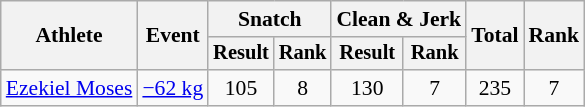<table class="wikitable" style="font-size:90%">
<tr>
<th rowspan="2">Athlete</th>
<th rowspan="2">Event</th>
<th colspan="2">Snatch</th>
<th colspan="2">Clean & Jerk</th>
<th rowspan="2">Total</th>
<th rowspan="2">Rank</th>
</tr>
<tr style="font-size:95%">
<th>Result</th>
<th>Rank</th>
<th>Result</th>
<th>Rank</th>
</tr>
<tr align=center>
<td align=left><a href='#'>Ezekiel Moses</a></td>
<td align=left><a href='#'>−62 kg</a></td>
<td>105</td>
<td>8</td>
<td>130</td>
<td>7</td>
<td>235</td>
<td>7</td>
</tr>
</table>
